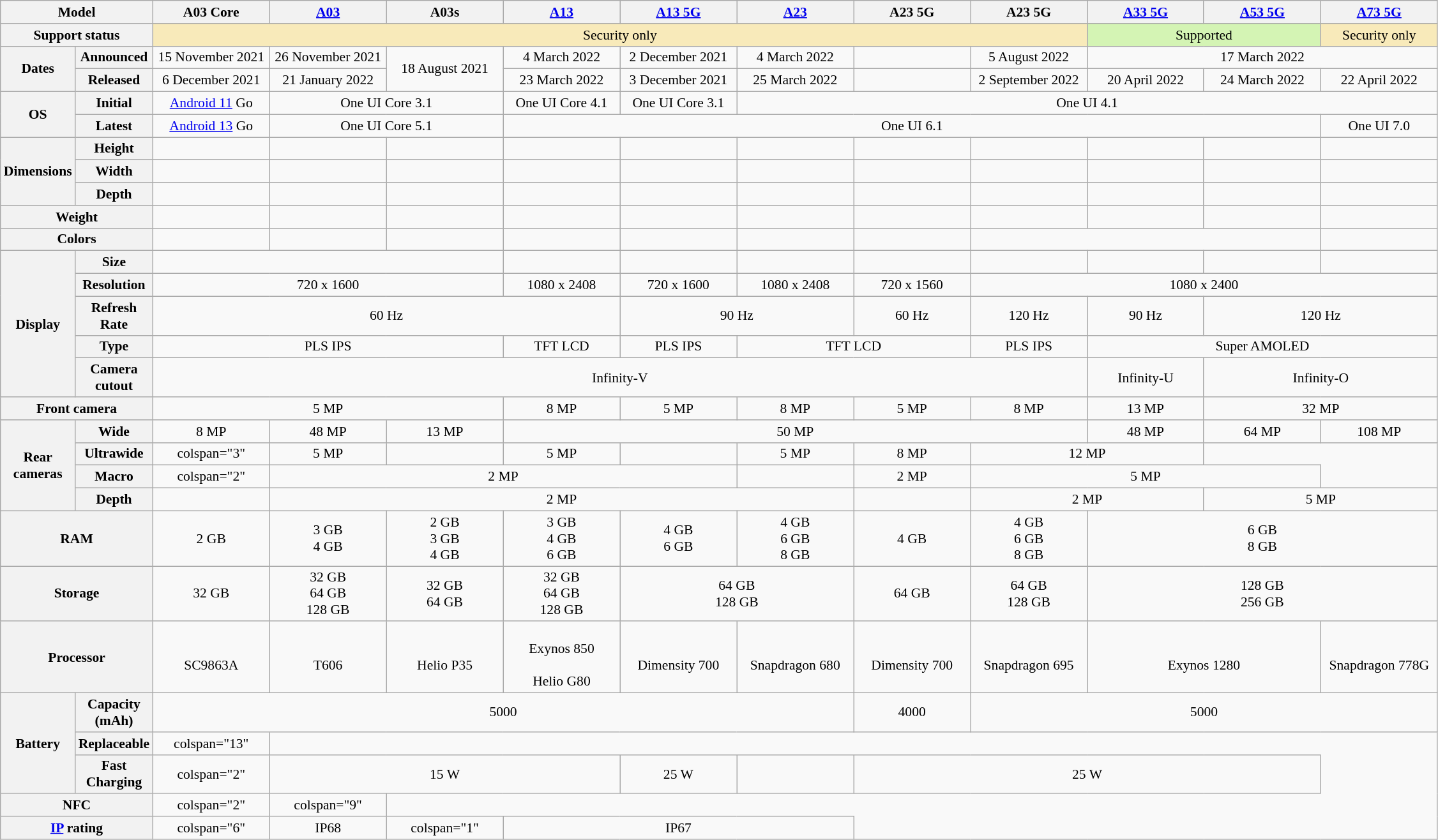<table class="wikitable" style="text-align:center; font-size:90%;">
<tr>
<th colspan="2">Model</th>
<th style="min-width: 8em">A03 Core</th>
<th style="min-width: 8em"><a href='#'>A03</a></th>
<th style="min-width: 8em">A03s</th>
<th style="min-width: 8em"><a href='#'>A13</a></th>
<th style="min-width: 8em"><a href='#'>A13 5G</a></th>
<th style="min-width: 8em"><a href='#'>A23</a></th>
<th style="min-width: 8em">A23 5G<br></th>
<th style="min-width: 8em">A23 5G</th>
<th style="min-width: 8em"><a href='#'>A33 5G</a></th>
<th style="min-width: 8em"><a href='#'>A53 5G</a></th>
<th style="min-width: 8em"><a href='#'>A73 5G</a></th>
</tr>
<tr>
<th colspan="2">Support status</th>
<td style="background:#f8eaba" colspan="8">Security only</td>
<td style="background:#d4f4b4" colspan="2">Supported</td>
<td style="background:#f8eaba" colspan="1">Security only</td>
</tr>
<tr>
<th rowspan="2">Dates</th>
<th>Announced</th>
<td>15 November 2021</td>
<td>26 November 2021</td>
<td rowspan="2">18 August 2021</td>
<td>4 March 2022</td>
<td>2 December 2021</td>
<td>4 March 2022</td>
<td></td>
<td>5 August 2022</td>
<td colspan="3">17 March 2022</td>
</tr>
<tr>
<th>Released</th>
<td>6 December 2021</td>
<td>21 January 2022</td>
<td>23 March 2022</td>
<td>3 December 2021</td>
<td>25 March 2022</td>
<td></td>
<td>2 September 2022</td>
<td>20 April 2022</td>
<td>24 March 2022</td>
<td>22 April 2022</td>
</tr>
<tr>
<th rowspan="2">OS</th>
<th>Initial</th>
<td rowspan="1"><a href='#'>Android 11</a> Go</td>
<td colspan="2">One UI Core 3.1<br></td>
<td>One UI Core 4.1<br></td>
<td>One UI Core 3.1<br></td>
<td colspan="6">One UI 4.1<br></td>
</tr>
<tr>
<th>Latest</th>
<td rowspan="1"><a href='#'>Android 13</a> Go</td>
<td colspan="2">One UI Core 5.1<br></td>
<td colspan="7">One UI 6.1<br></td>
<td colspan="1">One UI 7.0<br></td>
</tr>
<tr>
<th rowspan="3">Dimensions<br></th>
<th>Height</th>
<td></td>
<td></td>
<td></td>
<td></td>
<td></td>
<td></td>
<td></td>
<td></td>
<td></td>
<td></td>
<td></td>
</tr>
<tr>
<th>Width</th>
<td></td>
<td></td>
<td></td>
<td></td>
<td></td>
<td></td>
<td></td>
<td></td>
<td></td>
<td></td>
<td></td>
</tr>
<tr>
<th>Depth</th>
<td></td>
<td></td>
<td></td>
<td></td>
<td></td>
<td></td>
<td></td>
<td></td>
<td></td>
<td></td>
<td></td>
</tr>
<tr>
<th colspan="2">Weight<br></th>
<td></td>
<td></td>
<td></td>
<td></td>
<td></td>
<td></td>
<td></td>
<td></td>
<td></td>
<td></td>
<td></td>
</tr>
<tr>
<th colspan="2">Colors</th>
<td> </td>
<td>  </td>
<td>  </td>
<td>   </td>
<td>  </td>
<td>   </td>
<td>  </td>
<td colspan="3">   </td>
<td>  </td>
</tr>
<tr>
<th rowspan="5">Display</th>
<th>Size</th>
<td colspan="3"></td>
<td></td>
<td></td>
<td></td>
<td></td>
<td></td>
<td></td>
<td></td>
<td></td>
</tr>
<tr>
<th>Resolution</th>
<td colspan="3">720 x 1600</td>
<td>1080 x 2408</td>
<td>720 x 1600</td>
<td>1080 x 2408</td>
<td>720 x 1560</td>
<td colspan="4">1080 x 2400</td>
</tr>
<tr>
<th>Refresh Rate</th>
<td colspan="4">60 Hz</td>
<td colspan="2">90 Hz</td>
<td>60 Hz</td>
<td>120 Hz</td>
<td>90 Hz</td>
<td colspan="2">120 Hz</td>
</tr>
<tr>
<th>Type</th>
<td colspan="3">PLS IPS</td>
<td>TFT LCD</td>
<td>PLS IPS</td>
<td colspan="2">TFT LCD</td>
<td>PLS IPS</td>
<td colspan="3">Super AMOLED</td>
</tr>
<tr>
<th>Camera cutout</th>
<td colspan="8">Infinity-V</td>
<td>Infinity-U</td>
<td colspan="2">Infinity-O</td>
</tr>
<tr>
<th colspan="2">Front camera</th>
<td colspan="3">5 MP</td>
<td>8 MP</td>
<td>5 MP</td>
<td>8 MP</td>
<td>5 MP</td>
<td>8 MP</td>
<td>13 MP</td>
<td colspan="2">32 MP</td>
</tr>
<tr>
<th rowspan="4">Rear cameras</th>
<th>Wide</th>
<td>8 MP</td>
<td>48 MP</td>
<td>13 MP</td>
<td colspan="5">50 MP</td>
<td>48 MP</td>
<td>64 MP</td>
<td>108 MP</td>
</tr>
<tr>
<th>Ultrawide</th>
<td>colspan="3" </td>
<td>5 MP</td>
<td></td>
<td>5 MP</td>
<td></td>
<td>5 MP</td>
<td>8 MP</td>
<td colspan="2">12 MP</td>
</tr>
<tr>
<th>Macro</th>
<td>colspan="2" </td>
<td colspan="4">2 MP</td>
<td></td>
<td>2 MP</td>
<td colspan="3">5 MP</td>
</tr>
<tr>
<th>Depth</th>
<td></td>
<td colspan="5">2 MP</td>
<td></td>
<td colspan="2">2 MP</td>
<td colspan="2">5 MP</td>
</tr>
<tr>
<th colspan="2">RAM</th>
<td>2 GB</td>
<td>3 GB<br>4 GB</td>
<td>2 GB<br>3 GB<br>4 GB</td>
<td>3 GB<br>4 GB<br>6 GB</td>
<td>4 GB<br>6 GB</td>
<td>4 GB<br>6 GB<br>8 GB</td>
<td>4 GB</td>
<td>4 GB<br>6 GB<br>8 GB</td>
<td colspan="3">6 GB<br>8 GB</td>
</tr>
<tr>
<th colspan="2">Storage</th>
<td>32 GB</td>
<td>32 GB<br>64 GB<br>128 GB</td>
<td>32 GB<br>64 GB</td>
<td>32 GB<br>64 GB<br>128 GB</td>
<td colspan="2">64 GB<br>128 GB</td>
<td>64 GB</td>
<td>64 GB<br>128 GB</td>
<td colspan="3">128 GB<br>256 GB</td>
</tr>
<tr>
<th colspan="2">Processor</th>
<td><br>SC9863A</td>
<td><br>T606</td>
<td><br>Helio P35</td>
<td><br>Exynos 850<br><br>Helio G80</td>
<td><br>Dimensity 700</td>
<td><br>Snapdragon 680</td>
<td><br>Dimensity 700</td>
<td><br>Snapdragon 695</td>
<td colspan="2"><br>Exynos 1280</td>
<td><br>Snapdragon 778G</td>
</tr>
<tr>
<th rowspan="3">Battery</th>
<th>Capacity (mAh)</th>
<td colspan="6">5000</td>
<td>4000</td>
<td colspan="4">5000</td>
</tr>
<tr>
<th>Replaceable</th>
<td>colspan="13" </td>
</tr>
<tr>
<th>Fast Charging</th>
<td>colspan="2" </td>
<td colspan="3">15 W</td>
<td>25 W</td>
<td></td>
<td colspan="4">25 W</td>
</tr>
<tr>
<th colspan="2">NFC</th>
<td>colspan="2" </td>
<td>colspan="9" </td>
</tr>
<tr>
<th colspan="2"><a href='#'>IP</a> rating</th>
<td>colspan="6" </td>
<td colspan="1">IP68</td>
<td>colspan="1" </td>
<td colspan="3">IP67</td>
</tr>
</table>
